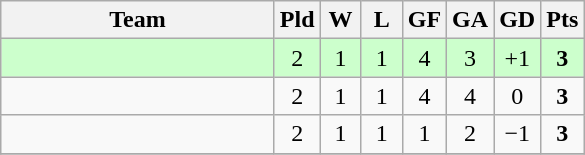<table class="wikitable" style="text-align:center">
<tr>
<th width=175>Team</th>
<th style="width:20px;" abbr="Played">Pld</th>
<th style="width:20px;" abbr="Won">W</th>
<th style="width:20px;" abbr="Lost">L</th>
<th style="width:20px;" abbr="Goals for">GF</th>
<th style="width:20px;" abbr="Goals against">GA</th>
<th style="width:20px;" abbr="Goal difference">GD</th>
<th style="width:20px;" abbr="Points">Pts</th>
</tr>
<tr style="background:#cfc;">
<td align=left></td>
<td>2</td>
<td>1</td>
<td>1</td>
<td>4</td>
<td>3</td>
<td>+1</td>
<td><strong>3</strong></td>
</tr>
<tr>
<td align=left></td>
<td>2</td>
<td>1</td>
<td>1</td>
<td>4</td>
<td>4</td>
<td>0</td>
<td><strong>3</strong></td>
</tr>
<tr>
<td align=left></td>
<td>2</td>
<td>1</td>
<td>1</td>
<td>1</td>
<td>2</td>
<td>−1</td>
<td><strong>3</strong></td>
</tr>
<tr>
</tr>
</table>
